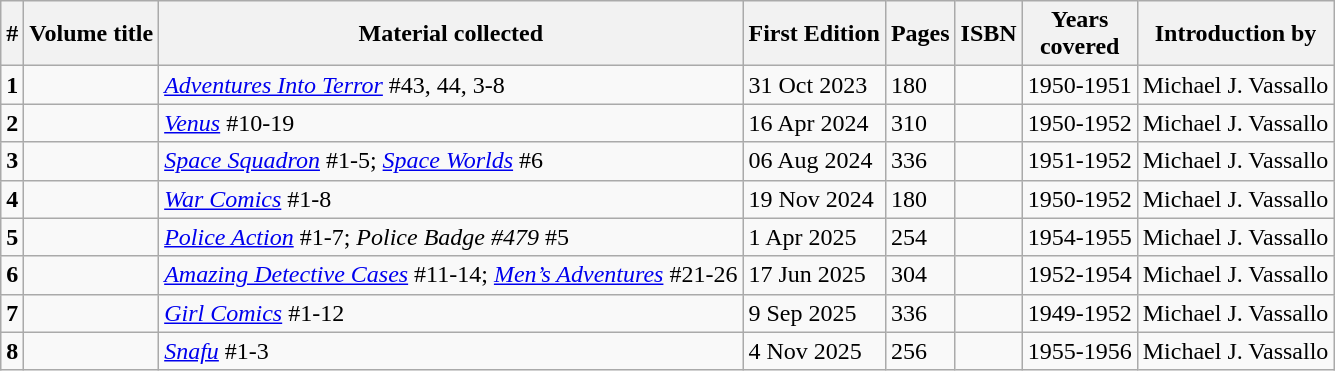<table class="wikitable sortable" style="margin-right:0">
<tr>
<th>#</th>
<th>Volume title</th>
<th class="unsortable">Material collected</th>
<th>First Edition</th>
<th>Pages</th>
<th class="unsortable">ISBN</th>
<th>Years<br> covered</th>
<th>Introduction by</th>
</tr>
<tr>
<td><strong>1</strong></td>
<td></td>
<td><em><a href='#'>Adventures Into Terror</a></em> #43, 44, 3-8</td>
<td>31 Oct 2023</td>
<td>180</td>
<td class="nowrap"></td>
<td>1950-1951</td>
<td>Michael J. Vassallo</td>
</tr>
<tr>
<td><strong>2</strong></td>
<td></td>
<td><em><a href='#'>Venus</a></em> #10-19</td>
<td>16 Apr 2024</td>
<td>310</td>
<td class="nowrap"></td>
<td>1950-1952</td>
<td>Michael J. Vassallo</td>
</tr>
<tr>
<td><strong>3</strong></td>
<td></td>
<td><em><a href='#'>Space Squadron</a></em> #1-5; <em><a href='#'>Space Worlds</a></em> #6</td>
<td>06 Aug 2024</td>
<td>336</td>
<td class="nowrap"></td>
<td>1951-1952</td>
<td>Michael J. Vassallo</td>
</tr>
<tr>
<td><strong>4</strong></td>
<td></td>
<td><em><a href='#'>War Comics</a></em> #1-8</td>
<td>19 Nov 2024</td>
<td>180</td>
<td class="nowrap"></td>
<td>1950-1952</td>
<td>Michael J. Vassallo</td>
</tr>
<tr>
<td><strong>5</strong></td>
<td></td>
<td><em><a href='#'>Police Action</a></em> #1-7; <em>Police Badge #479</em> #5</td>
<td>1 Apr 2025</td>
<td>254</td>
<td class="nowrap"></td>
<td>1954-1955</td>
<td>Michael J. Vassallo</td>
</tr>
<tr>
<td><strong>6</strong></td>
<td></td>
<td><em><a href='#'>Amazing Detective Cases</a></em> #11-14; <em><a href='#'>Men’s Adventures</a></em> #21-26</td>
<td>17 Jun 2025</td>
<td>304</td>
<td class="nowrap"></td>
<td>1952-1954</td>
<td>Michael J. Vassallo</td>
</tr>
<tr>
<td><strong>7</strong></td>
<td></td>
<td><em><a href='#'>Girl Comics</a></em> #1-12</td>
<td>9 Sep 2025</td>
<td>336</td>
<td class="nowrap"></td>
<td>1949-1952</td>
<td>Michael J. Vassallo</td>
</tr>
<tr>
<td><strong>8</strong></td>
<td></td>
<td><em><a href='#'>Snafu</a></em> #1-3</td>
<td>4 Nov 2025</td>
<td>256</td>
<td class="nowrap"></td>
<td>1955-1956</td>
<td>Michael J. Vassallo</td>
</tr>
</table>
